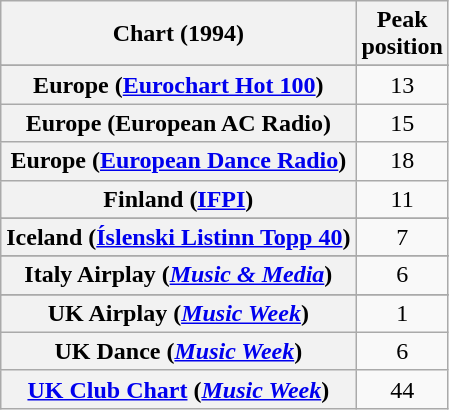<table class="wikitable sortable plainrowheaders" style="text-align:center">
<tr>
<th>Chart (1994)</th>
<th>Peak<br>position</th>
</tr>
<tr>
</tr>
<tr>
</tr>
<tr>
</tr>
<tr>
<th scope="row">Europe (<a href='#'>Eurochart Hot 100</a>)</th>
<td>13</td>
</tr>
<tr>
<th scope="row">Europe (European AC Radio)</th>
<td>15</td>
</tr>
<tr>
<th scope="row">Europe (<a href='#'>European Dance Radio</a>)</th>
<td>18</td>
</tr>
<tr>
<th scope="row">Finland (<a href='#'>IFPI</a>)</th>
<td>11</td>
</tr>
<tr>
</tr>
<tr>
<th scope="row">Iceland (<a href='#'>Íslenski Listinn Topp 40</a>)</th>
<td>7</td>
</tr>
<tr>
</tr>
<tr>
<th scope="row">Italy Airplay (<em><a href='#'>Music & Media</a></em>)</th>
<td>6</td>
</tr>
<tr>
</tr>
<tr>
</tr>
<tr>
</tr>
<tr>
</tr>
<tr>
</tr>
<tr>
</tr>
<tr>
</tr>
<tr>
<th scope="row">UK Airplay (<em><a href='#'>Music Week</a></em>)</th>
<td>1</td>
</tr>
<tr>
<th scope="row">UK Dance (<em><a href='#'>Music Week</a></em>)</th>
<td>6</td>
</tr>
<tr>
<th scope="row"><a href='#'>UK Club Chart</a> (<em><a href='#'>Music Week</a></em>)</th>
<td>44</td>
</tr>
</table>
